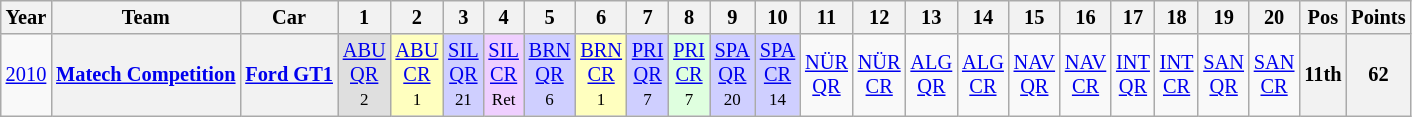<table class="wikitable" style="text-align:center; font-size:85%;">
<tr>
<th>Year</th>
<th>Team</th>
<th>Car</th>
<th>1</th>
<th>2</th>
<th>3</th>
<th>4</th>
<th>5</th>
<th>6</th>
<th>7</th>
<th>8</th>
<th>9</th>
<th>10</th>
<th>11</th>
<th>12</th>
<th>13</th>
<th>14</th>
<th>15</th>
<th>16</th>
<th>17</th>
<th>18</th>
<th>19</th>
<th>20</th>
<th>Pos</th>
<th>Points</th>
</tr>
<tr>
<td id=2010R><a href='#'>2010</a></td>
<th nowrap><a href='#'>Matech Competition</a></th>
<th nowrap><a href='#'>Ford GT1</a></th>
<td style="background:#DFDFDF;"><a href='#'>ABU<br>QR</a><br><small>2<br></small></td>
<td style="background:#FFFFBF;"><a href='#'>ABU<br>CR</a><br><small>1<br></small></td>
<td style="background:#CFCFFF;"><a href='#'>SIL<br>QR</a><br><small>21<br></small></td>
<td style="background:#EFCFFF;"><a href='#'>SIL<br>CR</a><br><small>Ret<br></small></td>
<td style="background:#CFCFFF;"><a href='#'>BRN<br>QR</a><br><small>6<br></small></td>
<td style="background:#FFFFBF;"><a href='#'>BRN<br>CR</a><br><small>1<br></small></td>
<td style="background:#CFCFFF;"><a href='#'>PRI<br>QR</a><br><small>7<br></small></td>
<td style="background:#DFFFDF;"><a href='#'>PRI<br>CR</a><br><small>7<br></small></td>
<td style="background:#CFCFFF;"><a href='#'>SPA<br>QR</a><br><small>20<br></small></td>
<td style="background:#CFCFFF;"><a href='#'>SPA<br>CR</a><br><small>14<br></small></td>
<td><a href='#'>NÜR<br>QR</a></td>
<td><a href='#'>NÜR<br>CR</a></td>
<td><a href='#'>ALG<br>QR</a></td>
<td><a href='#'>ALG<br>CR</a></td>
<td><a href='#'>NAV<br>QR</a></td>
<td><a href='#'>NAV<br>CR</a></td>
<td><a href='#'>INT<br>QR</a></td>
<td><a href='#'>INT<br>CR</a></td>
<td><a href='#'>SAN<br>QR</a></td>
<td><a href='#'>SAN<br>CR</a></td>
<th>11th</th>
<th>62</th>
</tr>
</table>
